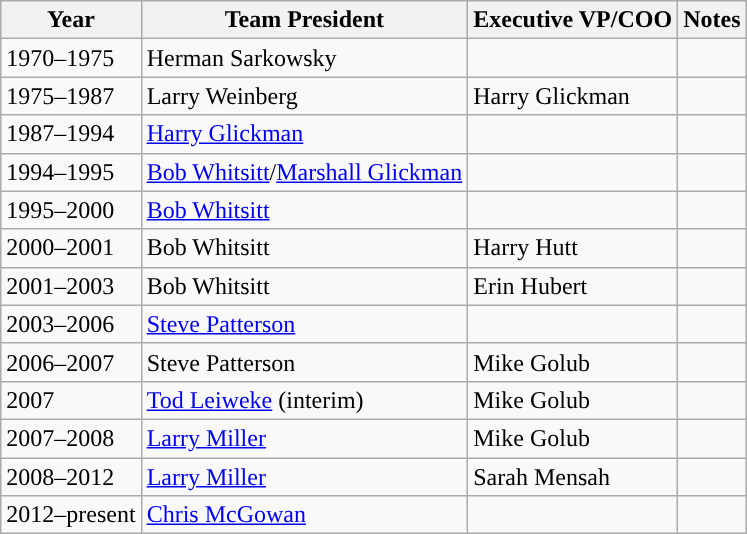<table class="wikitable" border="1">
<tr>
<th>Year</th>
<th>Team President</th>
<th>Executive VP/COO</th>
<th>Notes</th>
</tr>
<tr>
<td>1970–1975</td>
<td>Herman Sarkowsky</td>
<td></td>
<td></td>
</tr>
<tr>
<td>1975–1987</td>
<td>Larry Weinberg</td>
<td>Harry Glickman</td>
<td></td>
</tr>
<tr>
<td>1987–1994</td>
<td><a href='#'>Harry Glickman</a></td>
<td></td>
<td></td>
</tr>
<tr>
<td>1994–1995</td>
<td><a href='#'>Bob Whitsitt</a>/<a href='#'>Marshall Glickman</a></td>
<td></td>
<td></td>
</tr>
<tr>
<td>1995–2000</td>
<td><a href='#'>Bob Whitsitt</a></td>
<td></td>
<td></td>
</tr>
<tr>
<td>2000–2001</td>
<td>Bob Whitsitt</td>
<td>Harry Hutt</td>
<td></td>
</tr>
<tr>
<td>2001–2003</td>
<td>Bob Whitsitt</td>
<td>Erin Hubert</td>
<td></td>
</tr>
<tr>
<td>2003–2006</td>
<td><a href='#'>Steve Patterson</a></td>
<td></td>
</tr>
<tr>
<td>2006–2007</td>
<td>Steve Patterson</td>
<td>Mike Golub</td>
<td></td>
</tr>
<tr>
<td>2007</td>
<td><a href='#'>Tod Leiweke</a> (interim)</td>
<td>Mike Golub</td>
<td></td>
</tr>
<tr>
<td>2007–2008</td>
<td><a href='#'>Larry Miller</a></td>
<td>Mike Golub</td>
</tr>
<tr>
<td>2008–2012</td>
<td><a href='#'>Larry Miller</a></td>
<td>Sarah Mensah</td>
<td></td>
</tr>
<tr>
<td>2012–present</td>
<td><a href='#'>Chris McGowan</a></td>
<td></td>
</tr>
</table>
